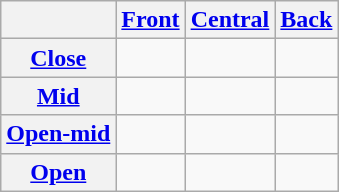<table class=wikitable style=text-align:center>
<tr>
<th></th>
<th><a href='#'>Front</a></th>
<th><a href='#'>Central</a></th>
<th><a href='#'>Back</a></th>
</tr>
<tr>
<th><a href='#'>Close</a></th>
<td></td>
<td></td>
<td></td>
</tr>
<tr>
<th><a href='#'>Mid</a></th>
<td></td>
<td></td>
<td></td>
</tr>
<tr>
<th><a href='#'>Open-mid</a></th>
<td></td>
<td></td>
<td></td>
</tr>
<tr>
<th><a href='#'>Open</a></th>
<td></td>
<td></td>
<td></td>
</tr>
</table>
